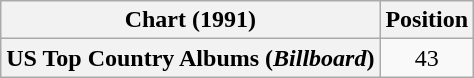<table class="wikitable plainrowheaders" style="text-align:center">
<tr>
<th scope="col">Chart (1991)</th>
<th scope="col">Position</th>
</tr>
<tr>
<th scope="row">US Top Country Albums (<em>Billboard</em>)</th>
<td>43</td>
</tr>
</table>
